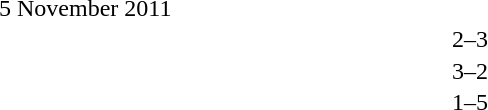<table style="width:50%;" cellspacing="1">
<tr>
<th width=25%></th>
<th width=10%></th>
<th width=25%></th>
</tr>
<tr>
<td>5 November 2011</td>
</tr>
<tr>
<td align=right></td>
<td align=center>2–3</td>
<td></td>
</tr>
<tr>
<td align=right></td>
<td align=center>3–2</td>
<td></td>
</tr>
<tr>
<td align=right></td>
<td align=center>1–5</td>
<td></td>
</tr>
</table>
